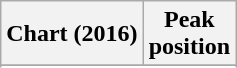<table class="wikitable sortable plainrowheaders" style="text-align:center">
<tr>
<th scope="col">Chart (2016)</th>
<th scope="col">Peak<br> position</th>
</tr>
<tr>
</tr>
<tr>
</tr>
<tr>
</tr>
</table>
